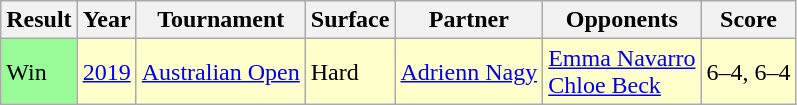<table class="sortable wikitable">
<tr>
<th>Result</th>
<th>Year</th>
<th>Tournament</th>
<th>Surface</th>
<th>Partner</th>
<th>Opponents</th>
<th>Score</th>
</tr>
<tr style="background:#ffc;">
<td style="background:#98fb98;">Win</td>
<td><a href='#'>2019</a></td>
<td><a href='#'>Australian Open</a></td>
<td>Hard</td>
<td> <a href='#'>Adrienn Nagy</a></td>
<td> <a href='#'>Emma Navarro</a> <br>  <a href='#'>Chloe Beck</a></td>
<td>6–4, 6–4</td>
</tr>
</table>
